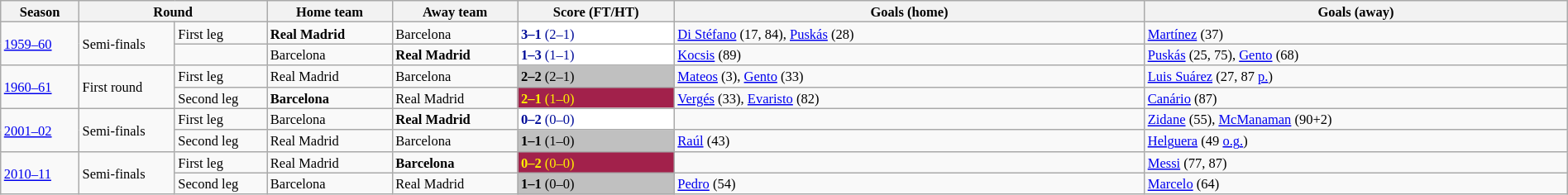<table class="wikitable" style="width:100%; margin:0 left; font-size: 11px">
<tr>
<th width=5%>Season</th>
<th colspan="2" style="width:12%;">Round</th>
<th width=8%>Home team</th>
<th width=8%>Away team</th>
<th style="width:10%;">Score (FT/HT)</th>
<th style="width:30%;">Goals (home)</th>
<th style="width:30%;">Goals (away)</th>
</tr>
<tr>
<td rowspan="2"><a href='#'>1959–60</a></td>
<td rowspan="2">Semi-finals</td>
<td>First leg</td>
<td><strong>Real Madrid</strong></td>
<td>Barcelona</td>
<td style="color:#000c99; background:#fff;"><strong>3–1</strong> (2–1)</td>
<td><a href='#'>Di Stéfano</a> (17, 84), <a href='#'>Puskás</a> (28)</td>
<td><a href='#'>Martínez</a> (37)</td>
</tr>
<tr>
<td></td>
<td>Barcelona</td>
<td><strong>Real Madrid</strong></td>
<td style="color:#000c99; background:#fff;"><strong>1–3</strong> (1–1)</td>
<td><a href='#'>Kocsis</a> (89)</td>
<td><a href='#'>Puskás</a> (25, 75), <a href='#'>Gento</a> (68)</td>
</tr>
<tr>
<td rowspan="2"><a href='#'>1960–61</a></td>
<td rowspan="2">First round</td>
<td>First leg</td>
<td>Real Madrid</td>
<td>Barcelona</td>
<td style="background:silver;"><strong>2–2</strong> (2–1)</td>
<td><a href='#'>Mateos</a> (3), <a href='#'>Gento</a> (33)</td>
<td><a href='#'>Luis Suárez</a> (27, 87 <a href='#'>p.</a>)</td>
</tr>
<tr>
<td>Second leg</td>
<td><strong>Barcelona</strong></td>
<td>Real Madrid</td>
<td style="color:#fff000; background:#A2214B"><strong>2–1</strong> (1–0)</td>
<td><a href='#'>Vergés</a> (33), <a href='#'>Evaristo</a> (82)</td>
<td><a href='#'>Canário</a> (87)</td>
</tr>
<tr>
<td rowspan="2"><a href='#'>2001–02</a></td>
<td rowspan="2">Semi-finals</td>
<td>First leg</td>
<td>Barcelona</td>
<td><strong>Real Madrid</strong></td>
<td style="color:#000c99; background:#fff;"><strong>0–2</strong> (0–0)</td>
<td></td>
<td><a href='#'>Zidane</a> (55), <a href='#'>McManaman</a> (90+2)</td>
</tr>
<tr>
<td>Second leg</td>
<td>Real Madrid</td>
<td>Barcelona</td>
<td style="background:silver;"><strong>1–1</strong> (1–0)</td>
<td><a href='#'>Raúl</a> (43)</td>
<td><a href='#'>Helguera</a> (49 <a href='#'>o.g.</a>)</td>
</tr>
<tr>
<td rowspan="2"><a href='#'>2010–11</a></td>
<td rowspan="2">Semi-finals</td>
<td>First leg</td>
<td>Real Madrid</td>
<td><strong>Barcelona</strong></td>
<td style="color:#fff000; background:#A2214B"><strong>0–2</strong> (0–0)</td>
<td></td>
<td><a href='#'>Messi</a> (77, 87)</td>
</tr>
<tr>
<td>Second leg</td>
<td>Barcelona</td>
<td>Real Madrid</td>
<td style="background:silver;"><strong>1–1</strong> (0–0)</td>
<td><a href='#'>Pedro</a> (54)</td>
<td><a href='#'>Marcelo</a> (64)</td>
</tr>
</table>
